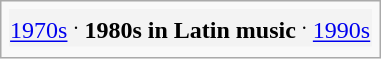<table class="infobox">
<tr style="background:#f3f3f3;">
<td style="text-align:center;"><a href='#'>1970s</a> <sup>.</sup> <strong>1980s in Latin music</strong> <sup>.</sup> <a href='#'>1990s</a></td>
</tr>
<tr>
</tr>
</table>
